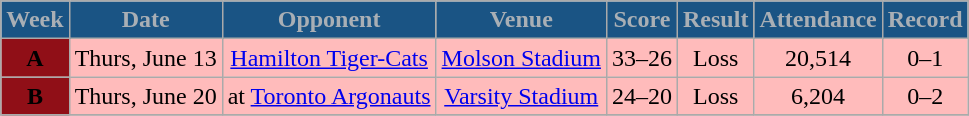<table class="wikitable sortable">
<tr>
<th style="background:#1A5484;color:#A9AFB5;">Week</th>
<th style="background:#1A5484;color:#A9AFB5;">Date</th>
<th style="background:#1A5484;color:#A9AFB5;">Opponent</th>
<th style="background:#1A5484;color:#A9AFB5;">Venue</th>
<th style="background:#1A5484;color:#A9AFB5;">Score</th>
<th style="background:#1A5484;color:#A9AFB5;">Result</th>
<th style="background:#1A5484;color:#A9AFB5;">Attendance</th>
<th style="background:#1A5484;color:#A9AFB5;">Record</th>
</tr>
<tr align="center" bgcolor="#ffbbbb">
<td style="text-align:center; background:#900F17;"><span><strong>A</strong></span></td>
<td>Thurs, June 13</td>
<td><a href='#'>Hamilton Tiger-Cats</a></td>
<td><a href='#'>Molson Stadium</a></td>
<td>33–26</td>
<td>Loss</td>
<td>20,514</td>
<td>0–1</td>
</tr>
<tr align="center" bgcolor="#ffbbbb">
<td style="text-align:center; background:#900F17;"><span><strong>B</strong></span></td>
<td>Thurs, June 20</td>
<td>at <a href='#'>Toronto Argonauts</a></td>
<td><a href='#'>Varsity Stadium</a></td>
<td>24–20</td>
<td>Loss</td>
<td>6,204</td>
<td>0–2</td>
</tr>
<tr>
</tr>
</table>
